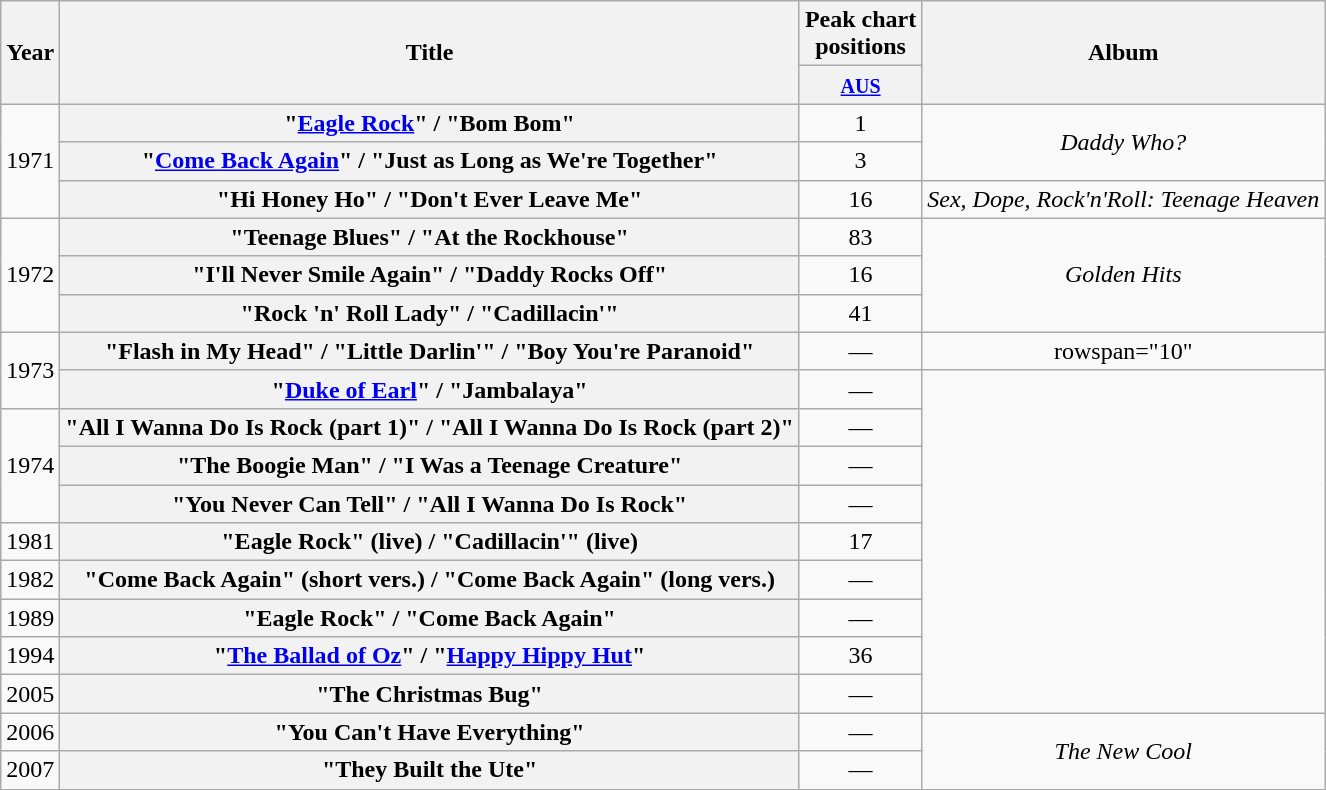<table class="wikitable plainrowheaders" style="text-align:center;" border="1">
<tr>
<th scope="col" rowspan="2">Year</th>
<th scope="col" rowspan="2">Title</th>
<th scope="col" colspan="1">Peak chart<br>positions</th>
<th scope="col" rowspan="2">Album</th>
</tr>
<tr>
<th scope="col" style="text-align:center;"><small><a href='#'>AUS</a><br></small></th>
</tr>
<tr>
<td rowspan="3">1971</td>
<th scope="row">"<a href='#'>Eagle Rock</a>" / "Bom Bom"</th>
<td>1</td>
<td rowspan="2"><em>Daddy Who?</em></td>
</tr>
<tr>
<th scope="row">"<a href='#'>Come Back Again</a>" / "Just as Long as We're Together"</th>
<td>3</td>
</tr>
<tr>
<th scope="row">"Hi Honey Ho" / "Don't Ever Leave Me"</th>
<td>16</td>
<td><em>Sex, Dope, Rock'n'Roll: Teenage Heaven</em></td>
</tr>
<tr>
<td rowspan="3">1972</td>
<th scope="row">"Teenage Blues" / "At the Rockhouse"</th>
<td>83</td>
<td rowspan="3"><em>Golden Hits</em></td>
</tr>
<tr>
<th scope="row">"I'll Never Smile Again" / "Daddy Rocks Off"</th>
<td>16</td>
</tr>
<tr>
<th scope="row">"Rock 'n' Roll Lady" / "Cadillacin'"</th>
<td>41</td>
</tr>
<tr>
<td rowspan="2">1973</td>
<th scope="row">"Flash in My Head" / "Little Darlin'" / "Boy You're Paranoid"</th>
<td>—</td>
<td>rowspan="10" </td>
</tr>
<tr>
<th scope="row">"<a href='#'>Duke of Earl</a>" / "Jambalaya"</th>
<td>—</td>
</tr>
<tr>
<td rowspan="3">1974</td>
<th scope="row">"All I Wanna Do Is Rock (part 1)" / "All I Wanna Do Is Rock (part 2)"</th>
<td>—</td>
</tr>
<tr>
<th scope="row">"The Boogie Man" / "I Was a Teenage Creature"</th>
<td>—</td>
</tr>
<tr>
<th scope="row">"You Never Can Tell" / "All I Wanna Do Is Rock"</th>
<td>—</td>
</tr>
<tr>
<td>1981</td>
<th scope="row">"Eagle Rock" (live) / "Cadillacin'" (live)</th>
<td>17</td>
</tr>
<tr>
<td>1982</td>
<th scope="row">"Come Back Again" (short vers.) / "Come Back Again" (long vers.)</th>
<td>—</td>
</tr>
<tr>
<td>1989</td>
<th scope="row">"Eagle Rock" / "Come Back Again"</th>
<td>—</td>
</tr>
<tr>
<td>1994</td>
<th scope="row">"<a href='#'>The Ballad of Oz</a>" / "<a href='#'>Happy Hippy Hut</a>" </th>
<td>36</td>
</tr>
<tr>
<td>2005</td>
<th scope="row">"The Christmas Bug"</th>
<td>—</td>
</tr>
<tr>
<td>2006</td>
<th scope="row">"You Can't Have Everything"</th>
<td>—</td>
<td rowspan="2"><em>The New Cool</em></td>
</tr>
<tr>
<td>2007</td>
<th scope="row">"They Built the Ute"</th>
<td>—</td>
</tr>
</table>
